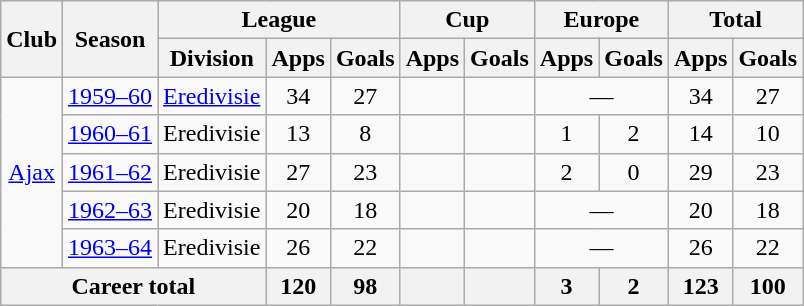<table class=wikitable style=text-align:center>
<tr>
<th rowspan=2>Club</th>
<th rowspan=2>Season</th>
<th colspan=3>League</th>
<th colspan=2>Cup</th>
<th colspan=2>Europe</th>
<th colspan=2>Total</th>
</tr>
<tr>
<th>Division</th>
<th>Apps</th>
<th>Goals</th>
<th>Apps</th>
<th>Goals</th>
<th>Apps</th>
<th>Goals</th>
<th>Apps</th>
<th>Goals</th>
</tr>
<tr>
<td rowspan=5><a href='#'>Ajax</a></td>
<td><a href='#'>1959–60</a></td>
<td><a href='#'>Eredivisie</a></td>
<td>34</td>
<td>27</td>
<td></td>
<td></td>
<td colspan=2>—</td>
<td>34</td>
<td>27</td>
</tr>
<tr>
<td><a href='#'>1960–61</a></td>
<td>Eredivisie</td>
<td>13</td>
<td>8</td>
<td></td>
<td></td>
<td>1</td>
<td>2</td>
<td>14</td>
<td>10</td>
</tr>
<tr>
<td><a href='#'>1961–62</a></td>
<td>Eredivisie</td>
<td>27</td>
<td>23</td>
<td></td>
<td></td>
<td>2</td>
<td>0</td>
<td>29</td>
<td>23</td>
</tr>
<tr>
<td><a href='#'>1962–63</a></td>
<td>Eredivisie</td>
<td>20</td>
<td>18</td>
<td></td>
<td></td>
<td colspan=2>—</td>
<td>20</td>
<td>18</td>
</tr>
<tr>
<td><a href='#'>1963–64</a></td>
<td>Eredivisie</td>
<td>26</td>
<td>22</td>
<td></td>
<td></td>
<td colspan=2>—</td>
<td>26</td>
<td>22</td>
</tr>
<tr>
<th colspan=3>Career total</th>
<th>120</th>
<th>98</th>
<th></th>
<th></th>
<th>3</th>
<th>2</th>
<th>123</th>
<th>100</th>
</tr>
</table>
